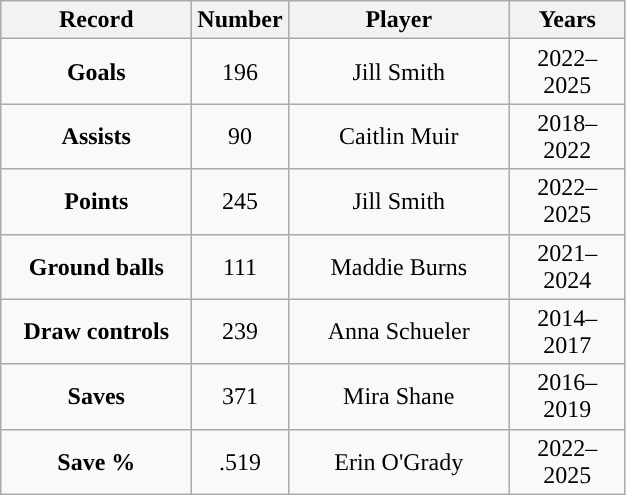<table class="wikitable">
<tr>
<th style="width:120px; ">Record</th>
<th style="width:35px; ">Number</th>
<th style="width:140px; ">Player</th>
<th style="width:70px; ">Years</th>
</tr>
<tr style="text-align:center;">
<td><strong>Goals</strong></td>
<td>196</td>
<td>Jill Smith</td>
<td>2022–2025</td>
</tr>
<tr style="text-align:center;">
<td><strong>Assists</strong></td>
<td>90</td>
<td>Caitlin Muir</td>
<td>2018–2022</td>
</tr>
<tr style="text-align:center;">
<td><strong>Points</strong></td>
<td>245</td>
<td>Jill Smith</td>
<td>2022–2025</td>
</tr>
<tr style="text-align:center;">
<td><strong>Ground balls</strong></td>
<td>111</td>
<td>Maddie Burns</td>
<td>2021–2024</td>
</tr>
<tr style="text-align:center;">
<td><strong>Draw controls</strong></td>
<td>239</td>
<td>Anna Schueler</td>
<td>2014–2017</td>
</tr>
<tr style="text-align:center;">
<td><strong>Saves</strong></td>
<td>371</td>
<td>Mira Shane</td>
<td>2016–2019</td>
</tr>
<tr style="text-align:center;">
<td><strong>Save %</strong></td>
<td>.519</td>
<td>Erin O'Grady</td>
<td>2022–2025</td>
</tr>
</table>
